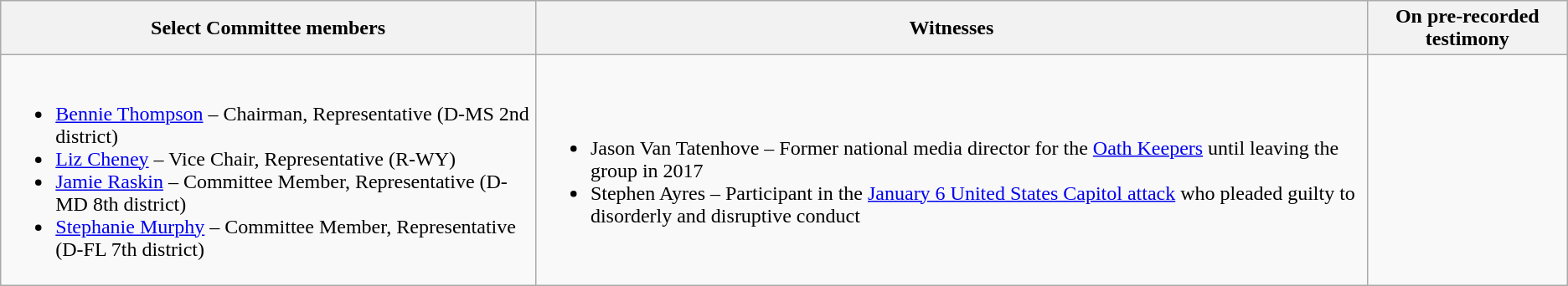<table class="vertical-align-top wikitable mw-collapsible mw-collapsed">
<tr>
<th>Select Committee members</th>
<th>Witnesses</th>
<th>On pre-recorded testimony</th>
</tr>
<tr>
<td><br><ul><li><a href='#'>Bennie Thompson</a> – Chairman, Representative (D-MS 2nd district)</li><li><a href='#'>Liz Cheney</a> – Vice Chair, Representative (R-WY)</li><li><a href='#'>Jamie Raskin</a> – Committee Member, Representative (D-MD 8th district)</li><li><a href='#'>Stephanie Murphy</a> – Committee Member, Representative (D-FL 7th district)</li></ul></td>
<td><br><ul><li>Jason Van Tatenhove – Former national media director for the <a href='#'>Oath Keepers</a> until leaving the group in 2017</li><li>Stephen Ayres – Participant in the <a href='#'>January 6 United States Capitol attack</a> who pleaded guilty to disorderly and disruptive conduct</li></ul></td>
<td></td>
</tr>
</table>
